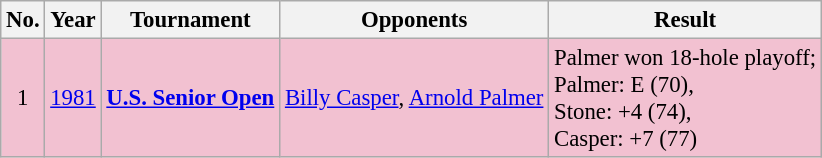<table class="wikitable" style="font-size:95%;">
<tr>
<th>No.</th>
<th>Year</th>
<th>Tournament</th>
<th>Opponents</th>
<th>Result</th>
</tr>
<tr style="background:#F2C1D1;">
<td align=center>1</td>
<td><a href='#'>1981</a></td>
<td><strong><a href='#'>U.S. Senior Open</a></strong></td>
<td> <a href='#'>Billy Casper</a>,  <a href='#'>Arnold Palmer</a></td>
<td>Palmer won 18-hole playoff;<br>Palmer: E (70),<br>Stone: +4 (74),<br>Casper: +7 (77)</td>
</tr>
</table>
